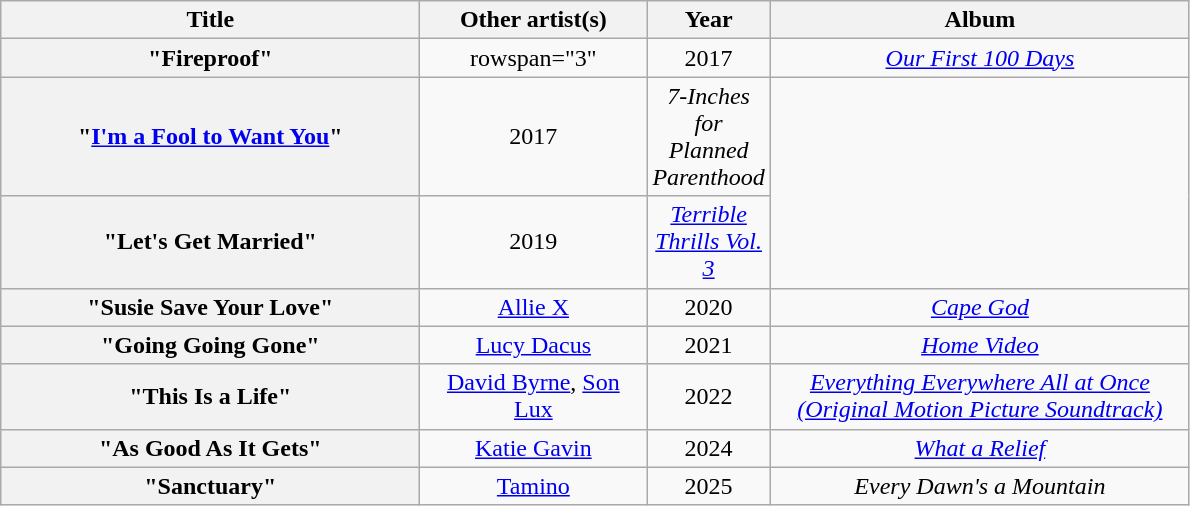<table class="wikitable plainrowheaders" style="text-align:center">
<tr>
<th scope="col" style="width:17em;">Title</th>
<th scope="col" style="width:9em;">Other artist(s)</th>
<th scope="col" style="width:1em;">Year</th>
<th scope="col" style="width:17em;">Album</th>
</tr>
<tr>
<th scope="row">"Fireproof"<br></th>
<td>rowspan="3" </td>
<td>2017</td>
<td><em><a href='#'>Our First 100 Days</a></em></td>
</tr>
<tr>
<th scope="row">"<a href='#'>I'm a Fool to Want You</a>"<br></th>
<td>2017</td>
<td><em>7-Inches for Planned Parenthood</em></td>
</tr>
<tr>
<th scope="row">"Let's Get Married"</th>
<td>2019</td>
<td><em><a href='#'>Terrible Thrills Vol. 3</a></em></td>
</tr>
<tr>
<th scope="row">"Susie Save Your Love"</th>
<td><a href='#'>Allie X</a></td>
<td>2020</td>
<td><em><a href='#'>Cape God</a></em></td>
</tr>
<tr>
<th scope="row">"Going Going Gone"</th>
<td><a href='#'>Lucy Dacus</a></td>
<td>2021</td>
<td><em><a href='#'>Home Video</a></em></td>
</tr>
<tr>
<th scope="row">"This Is a Life"</th>
<td><a href='#'>David Byrne</a>, <a href='#'>Son Lux</a></td>
<td>2022</td>
<td><em><a href='#'>Everything Everywhere All at Once (Original Motion Picture Soundtrack)</a></em></td>
</tr>
<tr>
<th scope="row">"As Good As It Gets"</th>
<td><a href='#'>Katie Gavin</a></td>
<td>2024</td>
<td><em> <a href='#'>What a Relief</a></em></td>
</tr>
<tr>
<th scope="row">"Sanctuary"</th>
<td><a href='#'>Tamino</a></td>
<td>2025</td>
<td><em>Every Dawn's a Mountain </em></td>
</tr>
</table>
